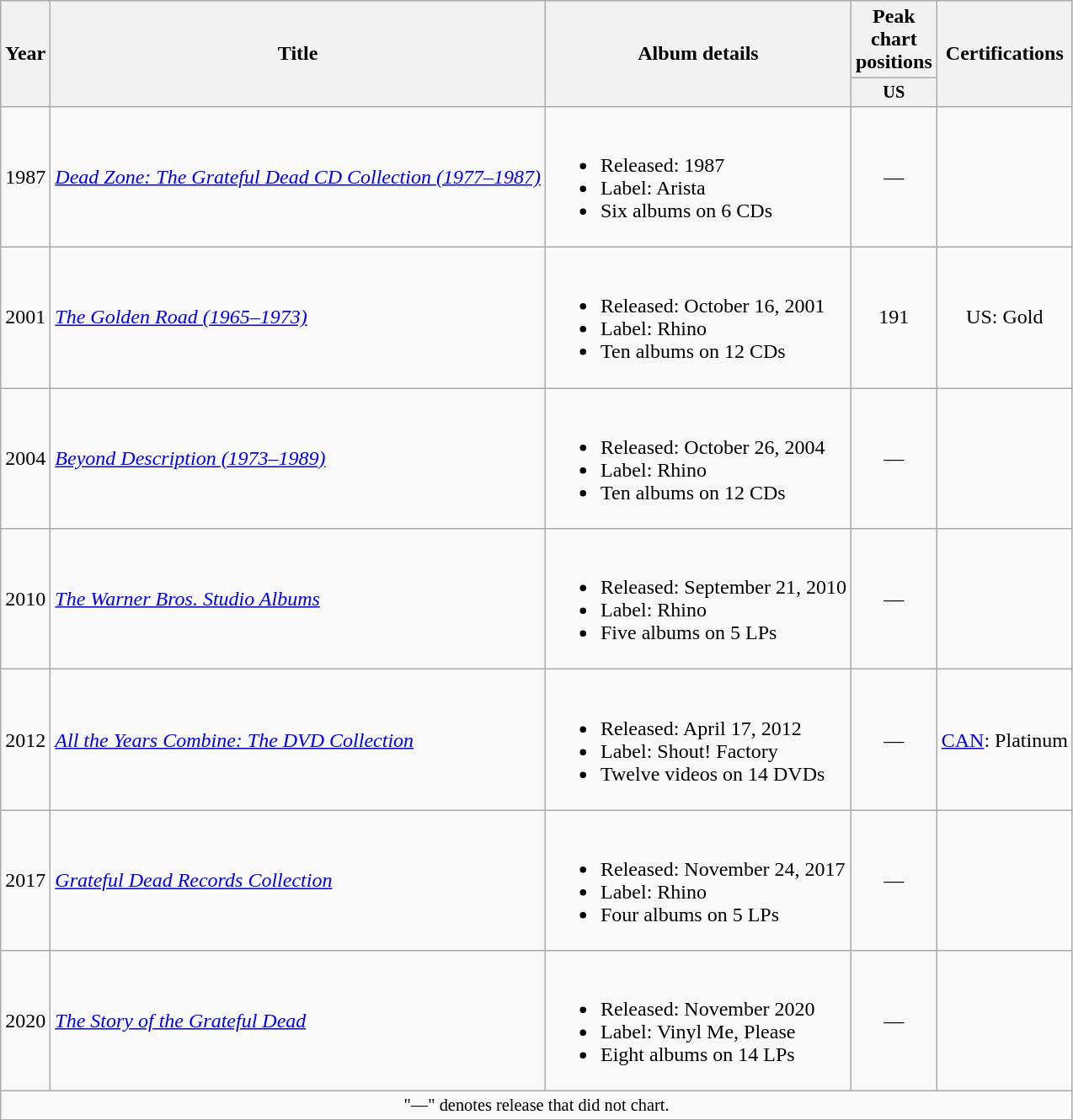<table class="wikitable">
<tr>
<th scope="col" rowspan="2">Year</th>
<th scope="col" rowspan="2">Title</th>
<th scope="col" rowspan="2">Album details</th>
<th scope="col" colspan="1">Peak chart positions</th>
<th scope="col" rowspan="2">Certifications</th>
</tr>
<tr>
<th scope="col" style="width:3em;font-size:85%">US<br></th>
</tr>
<tr>
<td>1987</td>
<td><em><a href='#'>Dead Zone: The Grateful Dead CD Collection (1977–1987)</a></em></td>
<td><br><ul><li>Released: 1987</li><li>Label: Arista</li><li>Six albums on 6 CDs</li></ul></td>
<td style="text-align:center;">—</td>
<td></td>
</tr>
<tr>
<td>2001</td>
<td><em><a href='#'>The Golden Road (1965–1973)</a></em></td>
<td><br><ul><li>Released: October 16, 2001</li><li>Label: Rhino</li><li>Ten albums on 12 CDs</li></ul></td>
<td style="text-align:center;">191</td>
<td style="text-align:center;">US: Gold</td>
</tr>
<tr>
<td>2004</td>
<td><em><a href='#'>Beyond Description (1973–1989)</a></em></td>
<td><br><ul><li>Released: October 26, 2004</li><li>Label: Rhino</li><li>Ten albums on 12 CDs</li></ul></td>
<td style="text-align:center;">—</td>
<td></td>
</tr>
<tr>
<td>2010</td>
<td><em><a href='#'>The Warner Bros. Studio Albums</a></em></td>
<td><br><ul><li>Released: September 21, 2010</li><li>Label: Rhino</li><li>Five albums on 5 LPs</li></ul></td>
<td style="text-align:center;">—</td>
<td></td>
</tr>
<tr>
<td>2012</td>
<td><em><a href='#'>All the Years Combine: The DVD Collection</a></em></td>
<td><br><ul><li>Released: April 17, 2012</li><li>Label: Shout! Factory</li><li>Twelve videos on 14 DVDs</li></ul></td>
<td style="text-align:center;">—</td>
<td style="text-align:center;"><a href='#'>CAN</a>: Platinum</td>
</tr>
<tr>
<td>2017</td>
<td><em><a href='#'>Grateful Dead Records Collection</a></em></td>
<td><br><ul><li>Released: November 24, 2017</li><li>Label: Rhino</li><li>Four albums on 5 LPs</li></ul></td>
<td style="text-align:center;">—</td>
<td></td>
</tr>
<tr>
<td>2020</td>
<td><em><a href='#'>The Story of the Grateful Dead</a></em></td>
<td><br><ul><li>Released: November 2020</li><li>Label: Vinyl Me, Please</li><li>Eight albums on 14 LPs</li></ul></td>
<td style="text-align:center;">—</td>
<td></td>
</tr>
<tr>
<td colspan="5" style="text-align:center; font-size:85%">"—" denotes release that did not chart.</td>
</tr>
</table>
